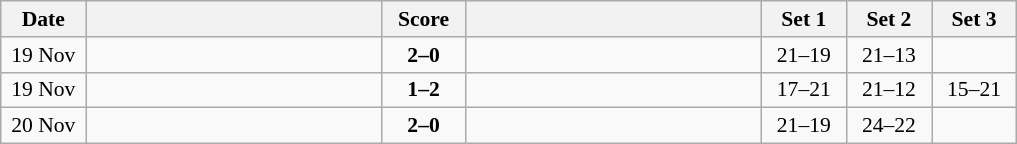<table class="wikitable" style="text-align: center; font-size:90% ">
<tr>
<th width="50">Date</th>
<th align="right" width="190"></th>
<th width="50">Score</th>
<th align="left" width="190"></th>
<th width="50">Set 1</th>
<th width="50">Set 2</th>
<th width="50">Set 3</th>
</tr>
<tr>
<td>19 Nov</td>
<td align=right><strong></strong></td>
<td align=center><strong>2–0</strong></td>
<td align=left></td>
<td>21–19</td>
<td>21–13</td>
<td></td>
</tr>
<tr>
<td>19 Nov</td>
<td align=right></td>
<td align=center><strong>1–2</strong></td>
<td align=left><strong></strong></td>
<td>17–21</td>
<td>21–12</td>
<td>15–21</td>
</tr>
<tr>
<td>20 Nov</td>
<td align=right><strong></strong></td>
<td align=center><strong>2–0</strong></td>
<td align=left></td>
<td>21–19</td>
<td>24–22</td>
<td></td>
</tr>
</table>
